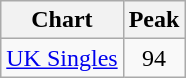<table class="wikitable sortable">
<tr>
<th>Chart</th>
<th>Peak</th>
</tr>
<tr>
<td><a href='#'>UK Singles</a></td>
<td align=center>94</td>
</tr>
</table>
